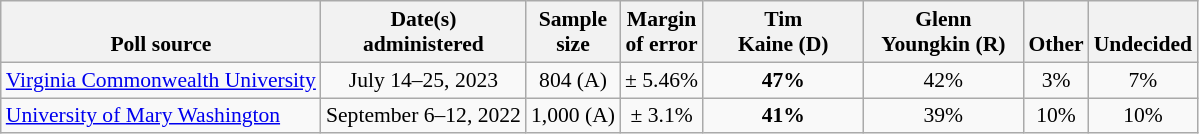<table class="wikitable" style="font-size:90%;text-align:center;">
<tr valign=bottom>
<th>Poll source</th>
<th>Date(s)<br>administered</th>
<th>Sample<br>size</th>
<th>Margin<br>of error</th>
<th style="width:100px;">Tim<br>Kaine (D)</th>
<th style="width:100px;">Glenn<br>Youngkin (R)</th>
<th>Other</th>
<th>Undecided</th>
</tr>
<tr>
<td style="text-align:left;"><a href='#'>Virginia Commonwealth University</a></td>
<td>July 14–25, 2023</td>
<td>804 (A)</td>
<td>± 5.46%</td>
<td><strong>47%</strong></td>
<td>42%</td>
<td>3%</td>
<td>7%</td>
</tr>
<tr>
<td style="text-align:left;"><a href='#'>University of Mary Washington</a></td>
<td>September 6–12, 2022</td>
<td>1,000 (A)</td>
<td>± 3.1%</td>
<td><strong>41%</strong></td>
<td>39%</td>
<td>10%</td>
<td>10%</td>
</tr>
</table>
